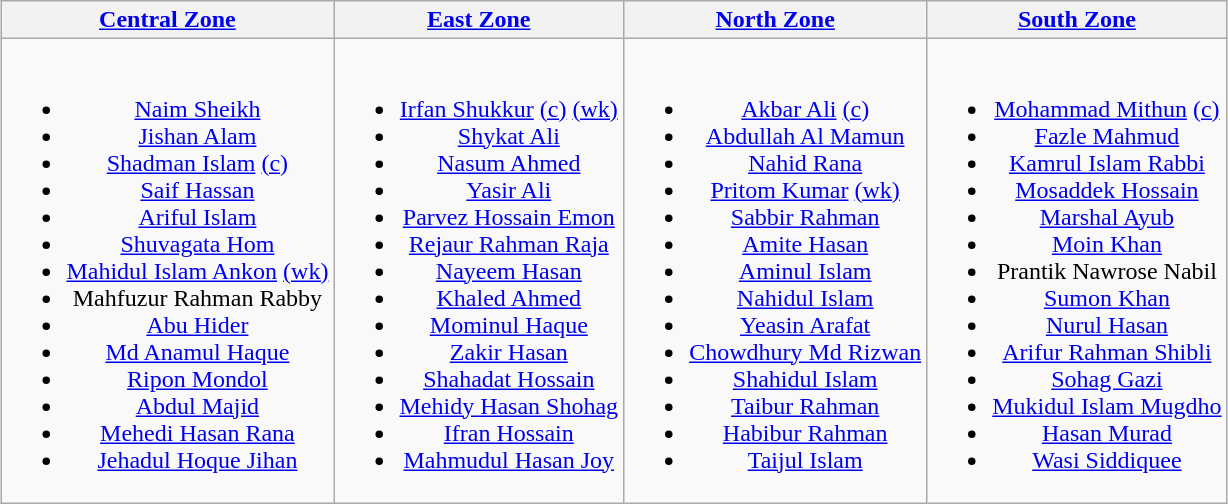<table class="wikitable" style="text-align:center;margin:auto">
<tr>
<th><a href='#'>Central Zone</a></th>
<th><a href='#'>East Zone</a></th>
<th><a href='#'>North Zone</a></th>
<th><a href='#'>South Zone</a></th>
</tr>
<tr>
<td valign=top><br><ul><li><a href='#'>Naim Sheikh</a></li><li><a href='#'>Jishan Alam</a></li><li><a href='#'>Shadman Islam</a> <a href='#'>(c)</a></li><li><a href='#'>Saif Hassan</a></li><li><a href='#'>Ariful Islam</a></li><li><a href='#'>Shuvagata Hom</a></li><li><a href='#'>Mahidul Islam Ankon</a> <a href='#'>(wk)</a></li><li>Mahfuzur Rahman Rabby</li><li><a href='#'>Abu Hider</a></li><li><a href='#'>Md Anamul Haque</a></li><li><a href='#'>Ripon Mondol</a></li><li><a href='#'>Abdul Majid</a></li><li><a href='#'>Mehedi Hasan Rana</a></li><li><a href='#'>Jehadul Hoque Jihan</a></li></ul></td>
<td valign=top><br><ul><li><a href='#'>Irfan Shukkur</a> <a href='#'>(c)</a> <a href='#'>(wk)</a></li><li><a href='#'>Shykat Ali</a></li><li><a href='#'>Nasum Ahmed</a></li><li><a href='#'>Yasir Ali</a></li><li><a href='#'>Parvez Hossain Emon</a></li><li><a href='#'>Rejaur Rahman Raja</a></li><li><a href='#'>Nayeem Hasan</a></li><li><a href='#'>Khaled Ahmed</a></li><li><a href='#'>Mominul Haque</a></li><li><a href='#'>Zakir Hasan</a></li><li><a href='#'>Shahadat Hossain</a></li><li><a href='#'>Mehidy Hasan Shohag</a></li><li><a href='#'>Ifran Hossain</a></li><li><a href='#'>Mahmudul Hasan Joy</a></li></ul></td>
<td valign=top><br><ul><li><a href='#'>Akbar Ali</a> <a href='#'>(c)</a></li><li><a href='#'>Abdullah Al Mamun</a></li><li><a href='#'>Nahid Rana</a></li><li><a href='#'>Pritom Kumar</a> <a href='#'>(wk)</a></li><li><a href='#'>Sabbir Rahman</a></li><li><a href='#'>Amite Hasan</a></li><li><a href='#'>Aminul Islam</a></li><li><a href='#'>Nahidul Islam</a></li><li><a href='#'>Yeasin Arafat</a></li><li><a href='#'>Chowdhury Md Rizwan</a></li><li><a href='#'>Shahidul Islam</a></li><li><a href='#'>Taibur Rahman</a></li><li><a href='#'>Habibur Rahman</a></li><li><a href='#'>Taijul Islam</a></li></ul></td>
<td valign=top><br><ul><li><a href='#'>Mohammad Mithun</a> <a href='#'>(c)</a></li><li><a href='#'>Fazle Mahmud</a></li><li><a href='#'>Kamrul Islam Rabbi</a></li><li><a href='#'>Mosaddek Hossain</a></li><li><a href='#'>Marshal Ayub</a></li><li><a href='#'>Moin Khan</a></li><li>Prantik Nawrose Nabil</li><li><a href='#'>Sumon Khan</a></li><li><a href='#'>Nurul Hasan</a></li><li><a href='#'>Arifur Rahman Shibli</a></li><li><a href='#'>Sohag Gazi</a></li><li><a href='#'>Mukidul Islam Mugdho</a></li><li><a href='#'>Hasan Murad</a></li><li><a href='#'>Wasi Siddiquee</a></li></ul></td>
</tr>
</table>
